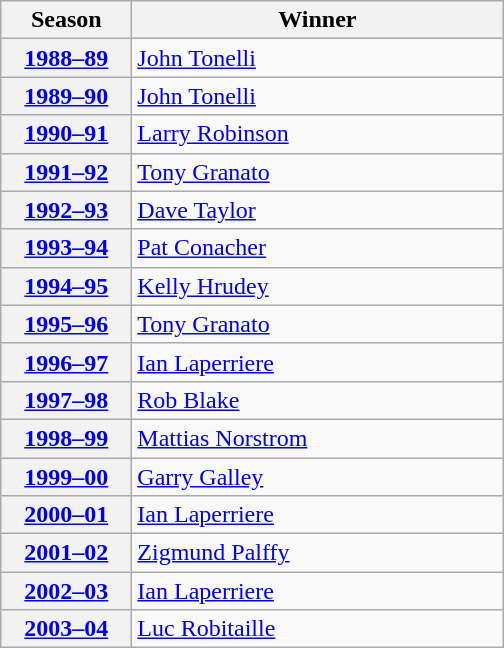<table class="wikitable">
<tr>
<th scope="col" style="width:5em">Season</th>
<th scope="col" style="width:15em">Winner</th>
</tr>
<tr>
<th scope="row"><a href='#'>1988–89</a></th>
<td><a href='#'>John Tonelli</a></td>
</tr>
<tr>
<th scope="row"><a href='#'>1989–90</a></th>
<td><a href='#'>John Tonelli</a></td>
</tr>
<tr>
<th scope="row"><a href='#'>1990–91</a></th>
<td><a href='#'>Larry Robinson</a></td>
</tr>
<tr>
<th scope="row"><a href='#'>1991–92</a></th>
<td><a href='#'>Tony Granato</a></td>
</tr>
<tr>
<th scope="row"><a href='#'>1992–93</a></th>
<td><a href='#'>Dave Taylor</a></td>
</tr>
<tr>
<th scope="row"><a href='#'>1993–94</a></th>
<td><a href='#'>Pat Conacher</a></td>
</tr>
<tr>
<th scope="row"><a href='#'>1994–95</a></th>
<td><a href='#'>Kelly Hrudey</a></td>
</tr>
<tr>
<th scope="row"><a href='#'>1995–96</a></th>
<td><a href='#'>Tony Granato</a></td>
</tr>
<tr>
<th scope="row"><a href='#'>1996–97</a></th>
<td><a href='#'>Ian Laperriere</a></td>
</tr>
<tr>
<th scope="row"><a href='#'>1997–98</a></th>
<td><a href='#'>Rob Blake</a></td>
</tr>
<tr>
<th scope="row"><a href='#'>1998–99</a></th>
<td><a href='#'>Mattias Norstrom</a></td>
</tr>
<tr>
<th scope="row"><a href='#'>1999–00</a></th>
<td><a href='#'>Garry Galley</a></td>
</tr>
<tr>
<th scope="row"><a href='#'>2000–01</a></th>
<td><a href='#'>Ian Laperriere</a></td>
</tr>
<tr>
<th scope="row"><a href='#'>2001–02</a></th>
<td><a href='#'>Zigmund Palffy</a></td>
</tr>
<tr>
<th scope="row"><a href='#'>2002–03</a></th>
<td><a href='#'>Ian Laperriere</a></td>
</tr>
<tr>
<th scope="row"><a href='#'>2003–04</a></th>
<td><a href='#'>Luc Robitaille</a></td>
</tr>
</table>
